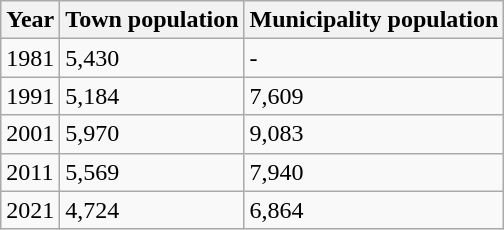<table class=wikitable>
<tr>
<th>Year</th>
<th>Town population</th>
<th>Municipality population</th>
</tr>
<tr>
<td>1981</td>
<td>5,430</td>
<td>-</td>
</tr>
<tr>
<td>1991</td>
<td>5,184</td>
<td>7,609</td>
</tr>
<tr>
<td>2001</td>
<td>5,970</td>
<td>9,083</td>
</tr>
<tr>
<td>2011</td>
<td>5,569</td>
<td>7,940</td>
</tr>
<tr>
<td>2021</td>
<td>4,724</td>
<td>6,864</td>
</tr>
</table>
